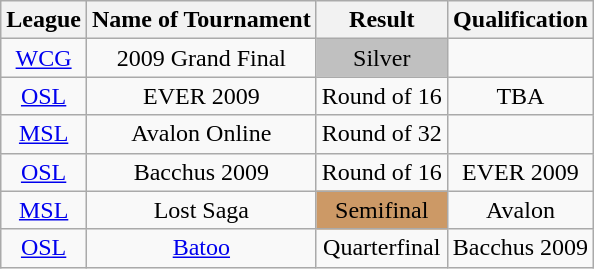<table class="wikitable">
<tr>
<th>League</th>
<th>Name of Tournament</th>
<th>Result</th>
<th>Qualification</th>
</tr>
<tr>
<td style="text-align:center;"><a href='#'>WCG</a></td>
<td style="text-align:center;">2009 Grand Final</td>
<td style="text-align:center; background:silver;">Silver</td>
<td style="text-align:center;"></td>
</tr>
<tr>
<td style="text-align:center;"><a href='#'>OSL</a></td>
<td style="text-align:center;">EVER 2009</td>
<td style="text-align:center;">Round of 16</td>
<td style="text-align:center;">TBA</td>
</tr>
<tr>
<td style="text-align:center;"><a href='#'>MSL</a></td>
<td style="text-align:center;">Avalon Online</td>
<td style="text-align:center;">Round of 32</td>
<td style="text-align:center;"></td>
</tr>
<tr>
<td style="text-align:center;"><a href='#'>OSL</a></td>
<td style="text-align:center;">Bacchus 2009</td>
<td style="text-align:center;">Round of 16</td>
<td style="text-align:center;">EVER 2009</td>
</tr>
<tr>
<td style="text-align:center;"><a href='#'>MSL</a></td>
<td style="text-align:center;">Lost Saga</td>
<td style="text-align:center; background:#c96;">Semifinal</td>
<td style="text-align:center;">Avalon</td>
</tr>
<tr>
<td style="text-align:center;"><a href='#'>OSL</a></td>
<td style="text-align:center;"><a href='#'>Batoo</a></td>
<td style="text-align:center;">Quarterfinal</td>
<td style="text-align:center;">Bacchus 2009</td>
</tr>
</table>
